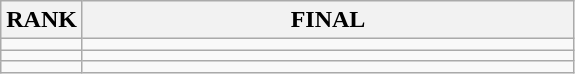<table class="wikitable">
<tr>
<th>RANK</th>
<th style="width: 20em">FINAL</th>
</tr>
<tr>
<td align="center"></td>
<td></td>
</tr>
<tr>
<td align="center"></td>
<td></td>
</tr>
<tr>
<td align="center"></td>
<td></td>
</tr>
</table>
